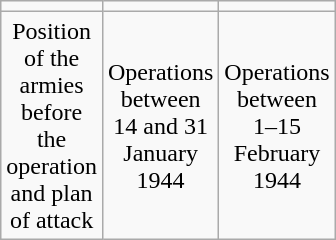<table Class="wikitable" style="text-align: center">
<tr>
<td style="width:25px;"></td>
<td style="width:25px;"></td>
<td style="width:25px;"></td>
</tr>
<tr>
<td>Position of the armies before the operation and plan of attack</td>
<td>Operations between 14 and 31 January 1944</td>
<td>Operations between 1–15 February 1944</td>
</tr>
</table>
